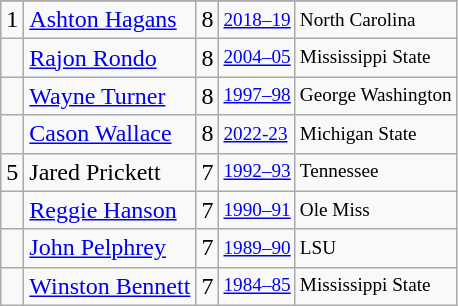<table class="wikitable">
<tr>
</tr>
<tr>
<td>1</td>
<td><a href='#'>Ashton Hagans</a></td>
<td>8</td>
<td style="font-size:80%;"><a href='#'>2018–19</a></td>
<td style="font-size:80%;">North Carolina</td>
</tr>
<tr>
<td></td>
<td><a href='#'>Rajon Rondo</a></td>
<td>8</td>
<td style="font-size:80%;"><a href='#'>2004–05</a></td>
<td style="font-size:80%;">Mississippi State</td>
</tr>
<tr>
<td></td>
<td><a href='#'>Wayne Turner</a></td>
<td>8</td>
<td style="font-size:80%;"><a href='#'>1997–98</a></td>
<td style="font-size:80%;">George Washington</td>
</tr>
<tr>
<td></td>
<td><a href='#'>Cason Wallace</a></td>
<td>8</td>
<td style="font-size:80%;"><a href='#'>2022-23</a></td>
<td style="font-size:80%;">Michigan State</td>
</tr>
<tr>
<td>5</td>
<td>Jared Prickett</td>
<td>7</td>
<td style="font-size:80%;"><a href='#'>1992–93</a></td>
<td style="font-size:80%;">Tennessee</td>
</tr>
<tr>
<td></td>
<td><a href='#'>Reggie Hanson</a></td>
<td>7</td>
<td style="font-size:80%;"><a href='#'>1990–91</a></td>
<td style="font-size:80%;">Ole Miss</td>
</tr>
<tr>
<td></td>
<td><a href='#'>John Pelphrey</a></td>
<td>7</td>
<td style="font-size:80%;"><a href='#'>1989–90</a></td>
<td style="font-size:80%;">LSU</td>
</tr>
<tr>
<td></td>
<td><a href='#'>Winston Bennett</a></td>
<td>7</td>
<td style="font-size:80%;"><a href='#'>1984–85</a></td>
<td style="font-size:80%;">Mississippi State</td>
</tr>
</table>
